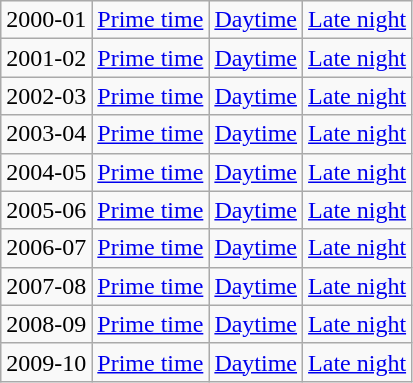<table class="wikitable" border="1">
<tr>
<td>2000-01</td>
<td><a href='#'>Prime time</a></td>
<td><a href='#'>Daytime</a></td>
<td><a href='#'>Late night</a></td>
</tr>
<tr>
<td>2001-02</td>
<td><a href='#'>Prime time</a></td>
<td><a href='#'>Daytime</a></td>
<td><a href='#'>Late night</a></td>
</tr>
<tr>
<td>2002-03</td>
<td><a href='#'>Prime time</a></td>
<td><a href='#'>Daytime</a></td>
<td><a href='#'>Late night</a></td>
</tr>
<tr>
<td>2003-04</td>
<td><a href='#'>Prime time</a></td>
<td><a href='#'>Daytime</a></td>
<td><a href='#'>Late night</a></td>
</tr>
<tr>
<td>2004-05</td>
<td><a href='#'>Prime time</a></td>
<td><a href='#'>Daytime</a></td>
<td><a href='#'>Late night</a></td>
</tr>
<tr>
<td>2005-06</td>
<td><a href='#'>Prime time</a></td>
<td><a href='#'>Daytime</a></td>
<td><a href='#'>Late night</a></td>
</tr>
<tr>
<td>2006-07</td>
<td><a href='#'>Prime time</a></td>
<td><a href='#'>Daytime</a></td>
<td><a href='#'>Late night</a></td>
</tr>
<tr>
<td>2007-08</td>
<td><a href='#'>Prime time</a></td>
<td><a href='#'>Daytime</a></td>
<td><a href='#'>Late night</a></td>
</tr>
<tr>
<td>2008-09</td>
<td><a href='#'>Prime time</a></td>
<td><a href='#'>Daytime</a></td>
<td><a href='#'>Late night</a></td>
</tr>
<tr>
<td>2009-10</td>
<td><a href='#'>Prime time</a></td>
<td><a href='#'>Daytime</a></td>
<td><a href='#'>Late night</a></td>
</tr>
</table>
